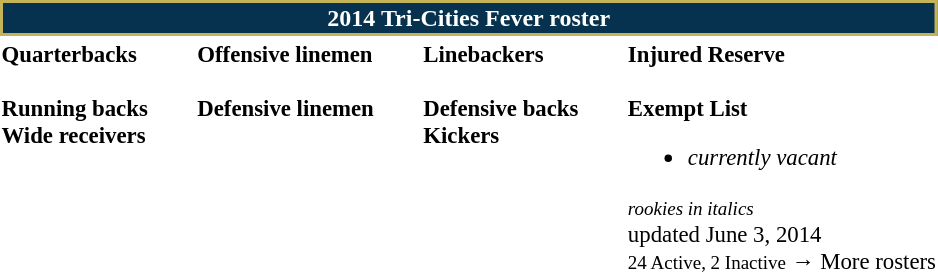<table class="toccolours" style="text-align: left;">
<tr>
<th colspan="7" style="background:#06324F; border:2px solid #C5B358; color:white; text-align:center;"><strong>2014 Tri-Cities Fever roster</strong></th>
</tr>
<tr>
<td style="font-size: 95%;" valign="top"><strong>Quarterbacks</strong><br>
<br><strong>Running backs</strong>
<br><strong>Wide receivers</strong>





</td>
<td style="width: 25px;"></td>
<td style="font-size: 95%;" valign="top"><strong>Offensive linemen</strong><br>


<br><strong>Defensive linemen</strong>


</td>
<td style="width: 25px;"></td>
<td style="font-size: 95%;" valign="top"><strong>Linebackers</strong><br>
<br><strong>Defensive backs</strong>




<br><strong>Kickers</strong>
</td>
<td style="width: 25px;"></td>
<td style="font-size: 95%;" valign="top"><strong>Injured Reserve</strong><br>
<br><strong>Exempt List</strong><ul><li><em>currently vacant</em></li></ul><small><em>rookies in italics</em></small><br>
 updated June 3, 2014<br>
<small>24 Active, 2 Inactive</small>
→ More rosters</td>
</tr>
<tr>
</tr>
</table>
